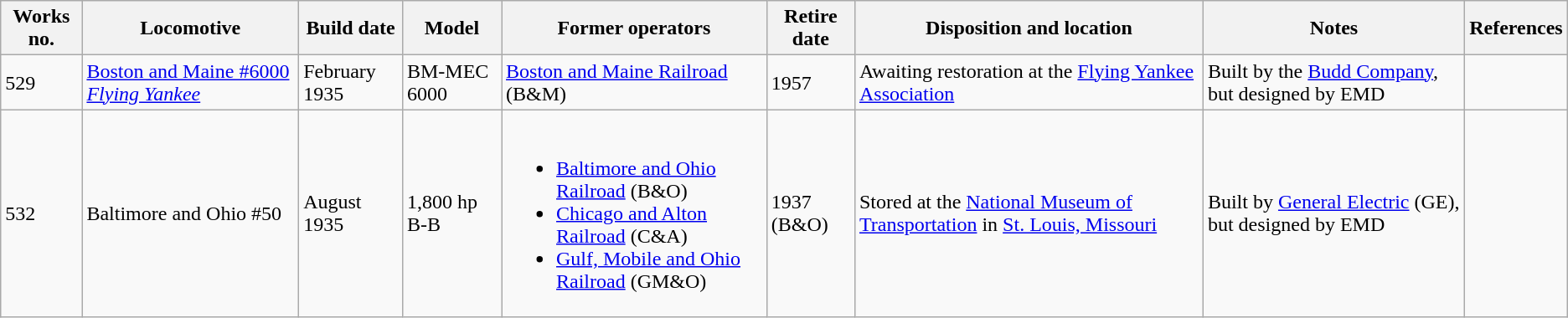<table class="wikitable">
<tr>
<th>Works no.</th>
<th>Locomotive</th>
<th>Build date</th>
<th>Model</th>
<th>Former operators</th>
<th>Retire date</th>
<th>Disposition and location</th>
<th>Notes</th>
<th>References</th>
</tr>
<tr>
<td>529</td>
<td><a href='#'>Boston and Maine #6000 <em>Flying Yankee</em></a></td>
<td>February 1935</td>
<td>BM-MEC 6000</td>
<td><a href='#'>Boston and Maine Railroad</a> (B&M)</td>
<td>1957</td>
<td>Awaiting restoration at the <a href='#'>Flying Yankee Association</a></td>
<td>Built by the <a href='#'>Budd Company</a>, but designed by EMD</td>
<td></td>
</tr>
<tr>
<td>532</td>
<td>Baltimore and Ohio #50</td>
<td>August 1935</td>
<td>1,800 hp B-B</td>
<td><br><ul><li><a href='#'>Baltimore and Ohio Railroad</a> (B&O)</li><li><a href='#'>Chicago and Alton Railroad</a> (C&A)</li><li><a href='#'>Gulf, Mobile and Ohio Railroad</a> (GM&O)</li></ul></td>
<td>1937 (B&O)</td>
<td>Stored at the <a href='#'>National Museum of Transportation</a> in <a href='#'>St. Louis, Missouri</a></td>
<td>Built by <a href='#'>General Electric</a> (GE), but designed by EMD</td>
<td></td>
</tr>
</table>
